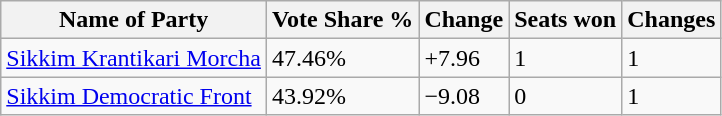<table class="wikitable sortable">
<tr>
<th>Name of Party</th>
<th>Vote Share %</th>
<th>Change</th>
<th>Seats won</th>
<th>Changes</th>
</tr>
<tr>
<td><a href='#'>Sikkim Krantikari Morcha</a></td>
<td>47.46%</td>
<td>+7.96</td>
<td>1</td>
<td>1</td>
</tr>
<tr>
<td><a href='#'>Sikkim Democratic Front</a></td>
<td>43.92%</td>
<td>−9.08</td>
<td>0</td>
<td>1</td>
</tr>
</table>
